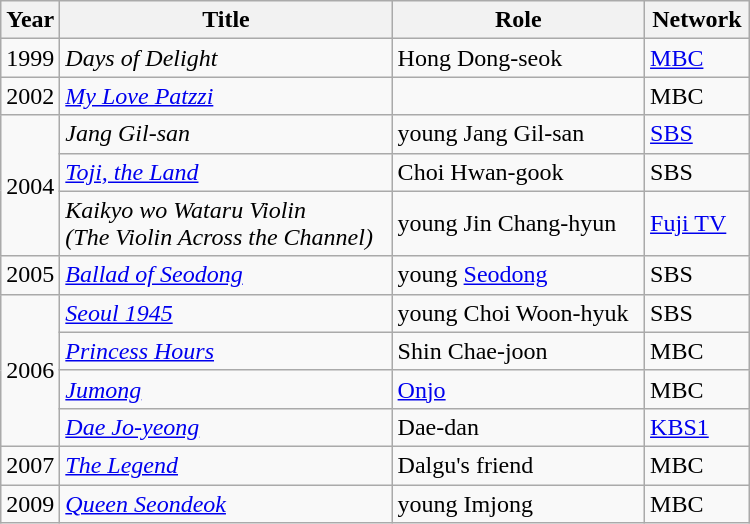<table class="wikitable" style="width:500px">
<tr>
<th width=10>Year</th>
<th>Title</th>
<th>Role</th>
<th>Network</th>
</tr>
<tr>
<td>1999</td>
<td><em>Days of Delight</em></td>
<td>Hong Dong-seok</td>
<td><a href='#'>MBC</a></td>
</tr>
<tr>
<td>2002</td>
<td><em><a href='#'>My Love Patzzi</a></em></td>
<td></td>
<td>MBC</td>
</tr>
<tr>
<td rowspan=3>2004</td>
<td><em>Jang Gil-san</em></td>
<td>young Jang Gil-san</td>
<td><a href='#'>SBS</a></td>
</tr>
<tr>
<td><em><a href='#'>Toji, the Land</a></em></td>
<td>Choi Hwan-gook</td>
<td>SBS</td>
</tr>
<tr>
<td><em>Kaikyo wo Wataru Violin <br> (The Violin Across the Channel)</em></td>
<td>young Jin Chang-hyun</td>
<td><a href='#'>Fuji TV</a></td>
</tr>
<tr>
<td>2005</td>
<td><em><a href='#'>Ballad of Seodong</a></em></td>
<td>young <a href='#'>Seodong</a></td>
<td>SBS</td>
</tr>
<tr>
<td rowspan=4>2006</td>
<td><em><a href='#'>Seoul 1945</a></em></td>
<td>young Choi Woon-hyuk</td>
<td>SBS</td>
</tr>
<tr>
<td><em><a href='#'>Princess Hours</a></em></td>
<td>Shin Chae-joon</td>
<td>MBC</td>
</tr>
<tr>
<td><em><a href='#'>Jumong</a></em></td>
<td><a href='#'>Onjo</a></td>
<td>MBC</td>
</tr>
<tr>
<td><em><a href='#'>Dae Jo-yeong</a></em></td>
<td>Dae-dan</td>
<td><a href='#'>KBS1</a></td>
</tr>
<tr>
<td>2007</td>
<td><em><a href='#'>The Legend</a></em></td>
<td>Dalgu's friend</td>
<td>MBC</td>
</tr>
<tr>
<td>2009</td>
<td><em><a href='#'>Queen Seondeok</a></em></td>
<td>young Imjong</td>
<td>MBC</td>
</tr>
</table>
